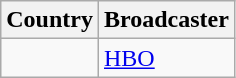<table class="wikitable">
<tr>
<th align=center>Country</th>
<th align=center>Broadcaster</th>
</tr>
<tr>
<td></td>
<td><a href='#'>HBO</a></td>
</tr>
</table>
